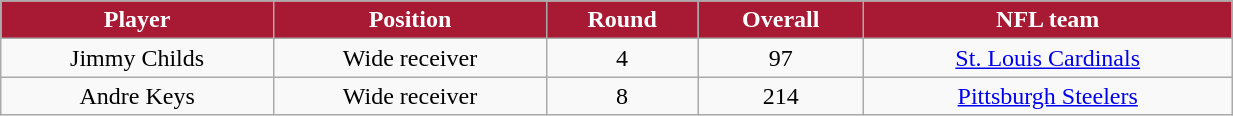<table class="wikitable" width="65%">
<tr align="center" style="background:#A81933;color:#FFFFFF;">
<td><strong>Player</strong></td>
<td><strong>Position</strong></td>
<td><strong>Round</strong></td>
<td><strong>Overall</strong></td>
<td><strong>NFL team</strong></td>
</tr>
<tr align="center" bgcolor="">
<td>Jimmy Childs</td>
<td>Wide receiver</td>
<td>4</td>
<td>97</td>
<td><a href='#'>St. Louis Cardinals</a></td>
</tr>
<tr align="center" bgcolor="">
<td>Andre Keys</td>
<td>Wide receiver</td>
<td>8</td>
<td>214</td>
<td><a href='#'>Pittsburgh Steelers</a></td>
</tr>
</table>
